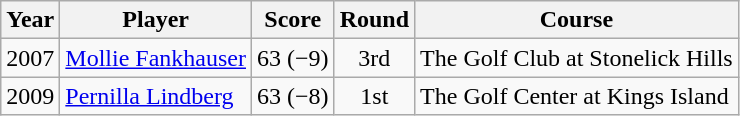<table class="wikitable">
<tr>
<th>Year</th>
<th>Player</th>
<th>Score</th>
<th>Round</th>
<th>Course</th>
</tr>
<tr>
<td>2007</td>
<td><a href='#'>Mollie Fankhauser</a></td>
<td>63 (−9)</td>
<td align=center>3rd</td>
<td>The Golf Club at Stonelick Hills</td>
</tr>
<tr>
<td>2009</td>
<td><a href='#'>Pernilla Lindberg</a></td>
<td>63 (−8)</td>
<td align=center>1st</td>
<td>The Golf Center at Kings Island</td>
</tr>
</table>
